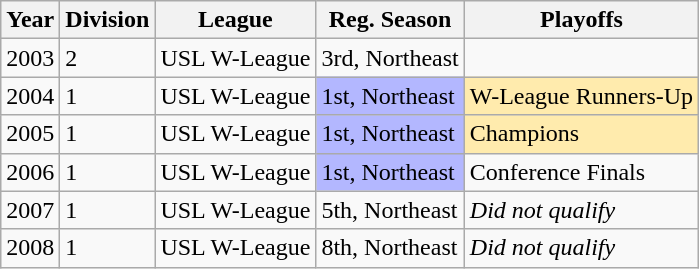<table class="wikitable">
<tr>
<th>Year</th>
<th>Division</th>
<th>League</th>
<th>Reg. Season</th>
<th>Playoffs</th>
</tr>
<tr>
<td>2003</td>
<td>2</td>
<td>USL W-League</td>
<td>3rd, Northeast</td>
<td></td>
</tr>
<tr>
<td>2004</td>
<td>1</td>
<td>USL W-League</td>
<td bgcolor="B3B7FF">1st, Northeast</td>
<td bgcolor="FFEBAD">W-League Runners-Up</td>
</tr>
<tr>
<td>2005</td>
<td>1</td>
<td>USL W-League</td>
<td bgcolor="B3B7FF">1st, Northeast</td>
<td bgcolor="FFEBAD">Champions</td>
</tr>
<tr>
<td>2006</td>
<td>1</td>
<td>USL W-League</td>
<td bgcolor="B3B7FF">1st, Northeast</td>
<td>Conference Finals</td>
</tr>
<tr>
<td>2007</td>
<td>1</td>
<td>USL W-League</td>
<td>5th, Northeast</td>
<td><em>Did not qualify</em></td>
</tr>
<tr>
<td>2008</td>
<td>1</td>
<td>USL W-League</td>
<td>8th, Northeast</td>
<td><em>Did not qualify</em></td>
</tr>
</table>
